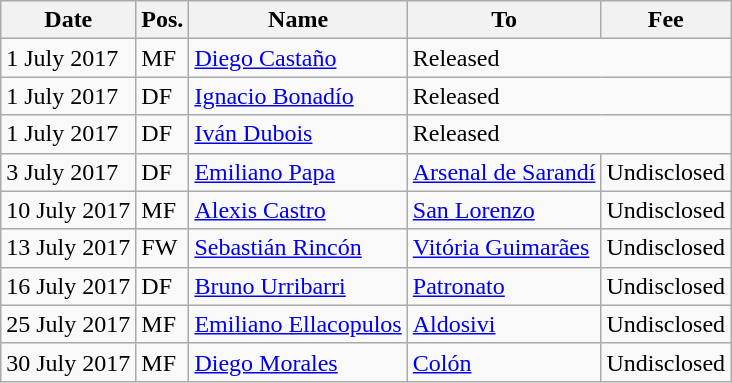<table class="wikitable">
<tr>
<th>Date</th>
<th>Pos.</th>
<th>Name</th>
<th>To</th>
<th>Fee</th>
</tr>
<tr>
<td>1 July 2017</td>
<td>MF</td>
<td> <a href='#'>Diego Castaño</a></td>
<td colspan="2">Released</td>
</tr>
<tr>
<td>1 July 2017</td>
<td>DF</td>
<td> <a href='#'>Ignacio Bonadío</a></td>
<td colspan="2">Released</td>
</tr>
<tr>
<td>1 July 2017</td>
<td>DF</td>
<td> <a href='#'>Iván Dubois</a></td>
<td colspan="2">Released</td>
</tr>
<tr>
<td>3 July 2017</td>
<td>DF</td>
<td> <a href='#'>Emiliano Papa</a></td>
<td> <a href='#'>Arsenal de Sarandí</a></td>
<td>Undisclosed</td>
</tr>
<tr>
<td>10 July 2017</td>
<td>MF</td>
<td> <a href='#'>Alexis Castro</a></td>
<td> <a href='#'>San Lorenzo</a></td>
<td>Undisclosed</td>
</tr>
<tr>
<td>13 July 2017</td>
<td>FW</td>
<td> <a href='#'>Sebastián Rincón</a></td>
<td> <a href='#'>Vitória Guimarães</a></td>
<td>Undisclosed</td>
</tr>
<tr>
<td>16 July 2017</td>
<td>DF</td>
<td> <a href='#'>Bruno Urribarri</a></td>
<td> <a href='#'>Patronato</a></td>
<td>Undisclosed</td>
</tr>
<tr>
<td>25 July 2017</td>
<td>MF</td>
<td> <a href='#'>Emiliano Ellacopulos</a></td>
<td> <a href='#'>Aldosivi</a></td>
<td>Undisclosed</td>
</tr>
<tr>
<td>30 July 2017</td>
<td>MF</td>
<td> <a href='#'>Diego Morales</a></td>
<td> <a href='#'>Colón</a></td>
<td>Undisclosed</td>
</tr>
</table>
